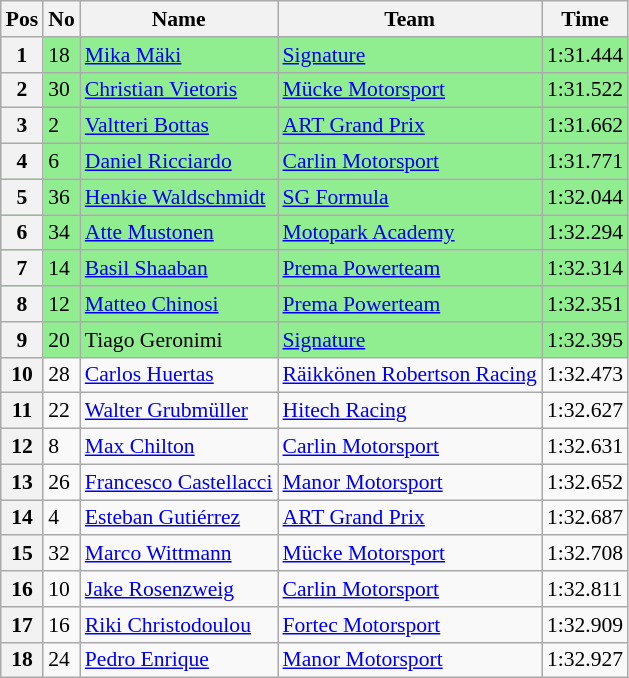<table class="wikitable" style="font-size: 90%">
<tr>
<th>Pos</th>
<th>No</th>
<th>Name</th>
<th>Team</th>
<th>Time</th>
</tr>
<tr style="background:lightgreen;">
<th>1</th>
<td>18</td>
<td> <a href='#'>Mika Mäki</a></td>
<td><a href='#'>Signature</a></td>
<td>1:31.444</td>
</tr>
<tr style="background:lightgreen;">
<th>2</th>
<td>30</td>
<td> <a href='#'>Christian Vietoris</a></td>
<td><a href='#'>Mücke Motorsport</a></td>
<td>1:31.522</td>
</tr>
<tr style="background:lightgreen;">
<th>3</th>
<td>2</td>
<td> <a href='#'>Valtteri Bottas</a></td>
<td><a href='#'>ART Grand Prix</a></td>
<td>1:31.662</td>
</tr>
<tr style="background:lightgreen;">
<th>4</th>
<td>6</td>
<td> <a href='#'>Daniel Ricciardo</a></td>
<td><a href='#'>Carlin Motorsport</a></td>
<td>1:31.771</td>
</tr>
<tr style="background:lightgreen;">
<th>5</th>
<td>36</td>
<td> <a href='#'>Henkie Waldschmidt</a></td>
<td><a href='#'>SG Formula</a></td>
<td>1:32.044</td>
</tr>
<tr style="background:lightgreen;">
<th>6</th>
<td>34</td>
<td> <a href='#'>Atte Mustonen</a></td>
<td><a href='#'>Motopark Academy</a></td>
<td>1:32.294</td>
</tr>
<tr style="background:lightgreen;">
<th>7</th>
<td>14</td>
<td> <a href='#'>Basil Shaaban</a></td>
<td><a href='#'>Prema Powerteam</a></td>
<td>1:32.314</td>
</tr>
<tr style="background:lightgreen;">
<th>8</th>
<td>12</td>
<td> <a href='#'>Matteo Chinosi</a></td>
<td><a href='#'>Prema Powerteam</a></td>
<td>1:32.351</td>
</tr>
<tr style="background:lightgreen;">
<th>9</th>
<td>20</td>
<td> Tiago Geronimi</td>
<td><a href='#'>Signature</a></td>
<td>1:32.395</td>
</tr>
<tr>
<th>10</th>
<td>28</td>
<td> <a href='#'>Carlos Huertas</a></td>
<td><a href='#'>Räikkönen Robertson Racing</a></td>
<td>1:32.473</td>
</tr>
<tr>
<th>11</th>
<td>22</td>
<td> <a href='#'>Walter Grubmüller</a></td>
<td><a href='#'>Hitech Racing</a></td>
<td>1:32.627</td>
</tr>
<tr>
<th>12</th>
<td>8</td>
<td> <a href='#'>Max Chilton</a></td>
<td><a href='#'>Carlin Motorsport</a></td>
<td>1:32.631</td>
</tr>
<tr>
<th>13</th>
<td>26</td>
<td> <a href='#'>Francesco Castellacci</a></td>
<td><a href='#'>Manor Motorsport</a></td>
<td>1:32.652</td>
</tr>
<tr>
<th>14</th>
<td>4</td>
<td> <a href='#'>Esteban Gutiérrez</a></td>
<td><a href='#'>ART Grand Prix</a></td>
<td>1:32.687</td>
</tr>
<tr>
<th>15</th>
<td>32</td>
<td> <a href='#'>Marco Wittmann</a></td>
<td><a href='#'>Mücke Motorsport</a></td>
<td>1:32.708</td>
</tr>
<tr>
<th>16</th>
<td>10</td>
<td> <a href='#'>Jake Rosenzweig</a></td>
<td><a href='#'>Carlin Motorsport</a></td>
<td>1:32.811</td>
</tr>
<tr>
<th>17</th>
<td>16</td>
<td> <a href='#'>Riki Christodoulou</a></td>
<td><a href='#'>Fortec Motorsport</a></td>
<td>1:32.909</td>
</tr>
<tr>
<th>18</th>
<td>24</td>
<td> <a href='#'>Pedro Enrique</a></td>
<td><a href='#'>Manor Motorsport</a></td>
<td>1:32.927</td>
</tr>
</table>
